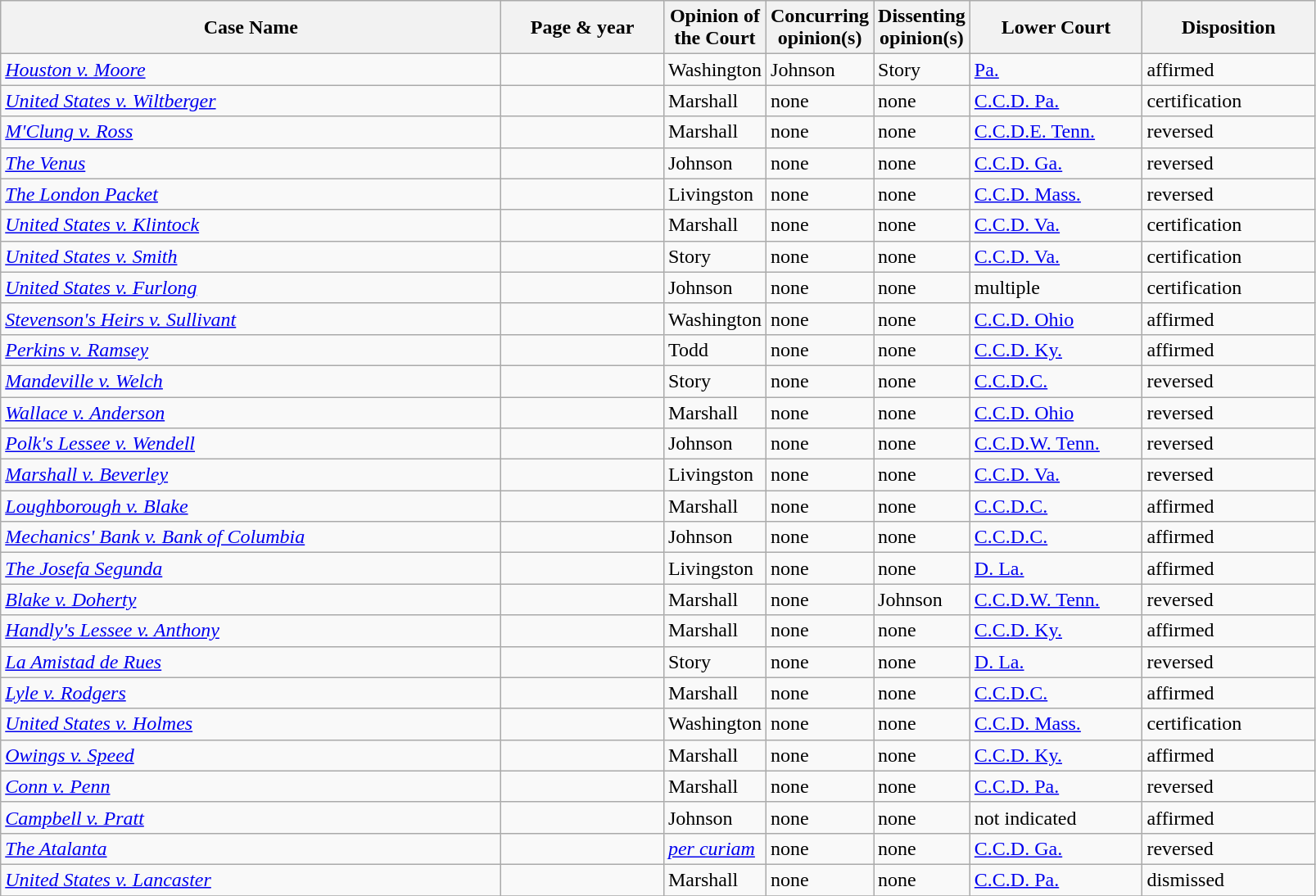<table class="wikitable sortable">
<tr>
<th scope="col" style="width: 400px;">Case Name</th>
<th scope="col" style="width: 125px;">Page & year</th>
<th scope="col" style="width: 10px;">Opinion of the Court</th>
<th scope="col" style="width: 10px;">Concurring opinion(s)</th>
<th scope="col" style="width: 10px;">Dissenting opinion(s)</th>
<th scope="col" style="width: 133px;">Lower Court</th>
<th scope="col" style="width: 133px;">Disposition</th>
</tr>
<tr>
<td><em><a href='#'>Houston v. Moore</a></em></td>
<td align="right"></td>
<td>Washington</td>
<td>Johnson</td>
<td>Story</td>
<td><a href='#'>Pa.</a></td>
<td>affirmed</td>
</tr>
<tr>
<td><em><a href='#'>United States v. Wiltberger</a></em></td>
<td align="right"></td>
<td>Marshall</td>
<td>none</td>
<td>none</td>
<td><a href='#'>C.C.D. Pa.</a></td>
<td>certification</td>
</tr>
<tr>
<td><em><a href='#'>M'Clung v. Ross</a></em></td>
<td align="right"></td>
<td>Marshall</td>
<td>none</td>
<td>none</td>
<td><a href='#'>C.C.D.E. Tenn.</a></td>
<td>reversed</td>
</tr>
<tr>
<td><em><a href='#'>The Venus</a></em></td>
<td align="right"></td>
<td>Johnson</td>
<td>none</td>
<td>none</td>
<td><a href='#'>C.C.D. Ga.</a></td>
<td>reversed</td>
</tr>
<tr>
<td><em><a href='#'>The London Packet</a></em></td>
<td align="right"></td>
<td>Livingston</td>
<td>none</td>
<td>none</td>
<td><a href='#'>C.C.D. Mass.</a></td>
<td>reversed</td>
</tr>
<tr>
<td><em><a href='#'>United States v. Klintock</a></em></td>
<td align="right"></td>
<td>Marshall</td>
<td>none</td>
<td>none</td>
<td><a href='#'>C.C.D. Va.</a></td>
<td>certification</td>
</tr>
<tr>
<td><em><a href='#'>United States v. Smith</a></em></td>
<td align="right"></td>
<td>Story</td>
<td>none</td>
<td>none</td>
<td><a href='#'>C.C.D. Va.</a></td>
<td>certification</td>
</tr>
<tr>
<td><em><a href='#'>United States v. Furlong</a></em></td>
<td align="right"></td>
<td>Johnson</td>
<td>none</td>
<td>none</td>
<td>multiple</td>
<td>certification</td>
</tr>
<tr>
<td><em><a href='#'>Stevenson's Heirs v. Sullivant</a></em></td>
<td align="right"></td>
<td>Washington</td>
<td>none</td>
<td>none</td>
<td><a href='#'>C.C.D. Ohio</a></td>
<td>affirmed</td>
</tr>
<tr>
<td><em><a href='#'>Perkins v. Ramsey</a></em></td>
<td align="right"></td>
<td>Todd</td>
<td>none</td>
<td>none</td>
<td><a href='#'>C.C.D. Ky.</a></td>
<td>affirmed</td>
</tr>
<tr>
<td><em><a href='#'>Mandeville v. Welch</a></em></td>
<td align="right"></td>
<td>Story</td>
<td>none</td>
<td>none</td>
<td><a href='#'>C.C.D.C.</a></td>
<td>reversed</td>
</tr>
<tr>
<td><em><a href='#'>Wallace v. Anderson</a></em></td>
<td align="right"></td>
<td>Marshall</td>
<td>none</td>
<td>none</td>
<td><a href='#'>C.C.D. Ohio</a></td>
<td>reversed</td>
</tr>
<tr>
<td><em><a href='#'>Polk's Lessee v. Wendell</a></em></td>
<td align="right"></td>
<td>Johnson</td>
<td>none</td>
<td>none</td>
<td><a href='#'>C.C.D.W. Tenn.</a></td>
<td>reversed</td>
</tr>
<tr>
<td><em><a href='#'>Marshall v. Beverley</a></em></td>
<td align="right"></td>
<td>Livingston</td>
<td>none</td>
<td>none</td>
<td><a href='#'>C.C.D. Va.</a></td>
<td>reversed</td>
</tr>
<tr>
<td><em><a href='#'>Loughborough v. Blake</a></em></td>
<td align="right"></td>
<td>Marshall</td>
<td>none</td>
<td>none</td>
<td><a href='#'>C.C.D.C.</a></td>
<td>affirmed</td>
</tr>
<tr>
<td><em><a href='#'>Mechanics' Bank v. Bank of Columbia</a></em></td>
<td align="right"></td>
<td>Johnson</td>
<td>none</td>
<td>none</td>
<td><a href='#'>C.C.D.C.</a></td>
<td>affirmed</td>
</tr>
<tr>
<td><em><a href='#'>The Josefa Segunda</a></em></td>
<td align="right"></td>
<td>Livingston</td>
<td>none</td>
<td>none</td>
<td><a href='#'>D. La.</a></td>
<td>affirmed</td>
</tr>
<tr>
<td><em><a href='#'>Blake v. Doherty</a></em></td>
<td align="right"></td>
<td>Marshall</td>
<td>none</td>
<td>Johnson</td>
<td><a href='#'>C.C.D.W. Tenn.</a></td>
<td>reversed</td>
</tr>
<tr>
<td><em><a href='#'>Handly's Lessee v. Anthony</a></em></td>
<td align="right"></td>
<td>Marshall</td>
<td>none</td>
<td>none</td>
<td><a href='#'>C.C.D. Ky.</a></td>
<td>affirmed</td>
</tr>
<tr>
<td><em><a href='#'>La Amistad de Rues</a></em></td>
<td align="right"></td>
<td>Story</td>
<td>none</td>
<td>none</td>
<td><a href='#'>D. La.</a></td>
<td>reversed</td>
</tr>
<tr>
<td><em><a href='#'>Lyle v. Rodgers</a></em></td>
<td align="right"></td>
<td>Marshall</td>
<td>none</td>
<td>none</td>
<td><a href='#'>C.C.D.C.</a></td>
<td>affirmed</td>
</tr>
<tr>
<td><em><a href='#'>United States v. Holmes</a></em></td>
<td align="right"></td>
<td>Washington</td>
<td>none</td>
<td>none</td>
<td><a href='#'>C.C.D. Mass.</a></td>
<td>certification</td>
</tr>
<tr>
<td><em><a href='#'>Owings v. Speed</a></em></td>
<td align="right"></td>
<td>Marshall</td>
<td>none</td>
<td>none</td>
<td><a href='#'>C.C.D. Ky.</a></td>
<td>affirmed</td>
</tr>
<tr>
<td><em><a href='#'>Conn v. Penn</a></em></td>
<td align="right"></td>
<td>Marshall</td>
<td>none</td>
<td>none</td>
<td><a href='#'>C.C.D. Pa.</a></td>
<td>reversed</td>
</tr>
<tr>
<td><em><a href='#'>Campbell v. Pratt</a></em></td>
<td align="right"></td>
<td>Johnson</td>
<td>none</td>
<td>none</td>
<td>not indicated</td>
<td>affirmed</td>
</tr>
<tr>
<td><em><a href='#'>The Atalanta</a></em></td>
<td align="right"></td>
<td><em><a href='#'>per curiam</a></em></td>
<td>none</td>
<td>none</td>
<td><a href='#'>C.C.D. Ga.</a></td>
<td>reversed</td>
</tr>
<tr>
<td><em><a href='#'>United States v. Lancaster</a></em></td>
<td align="right"></td>
<td>Marshall</td>
<td>none</td>
<td>none</td>
<td><a href='#'>C.C.D. Pa.</a></td>
<td>dismissed</td>
</tr>
<tr>
</tr>
</table>
